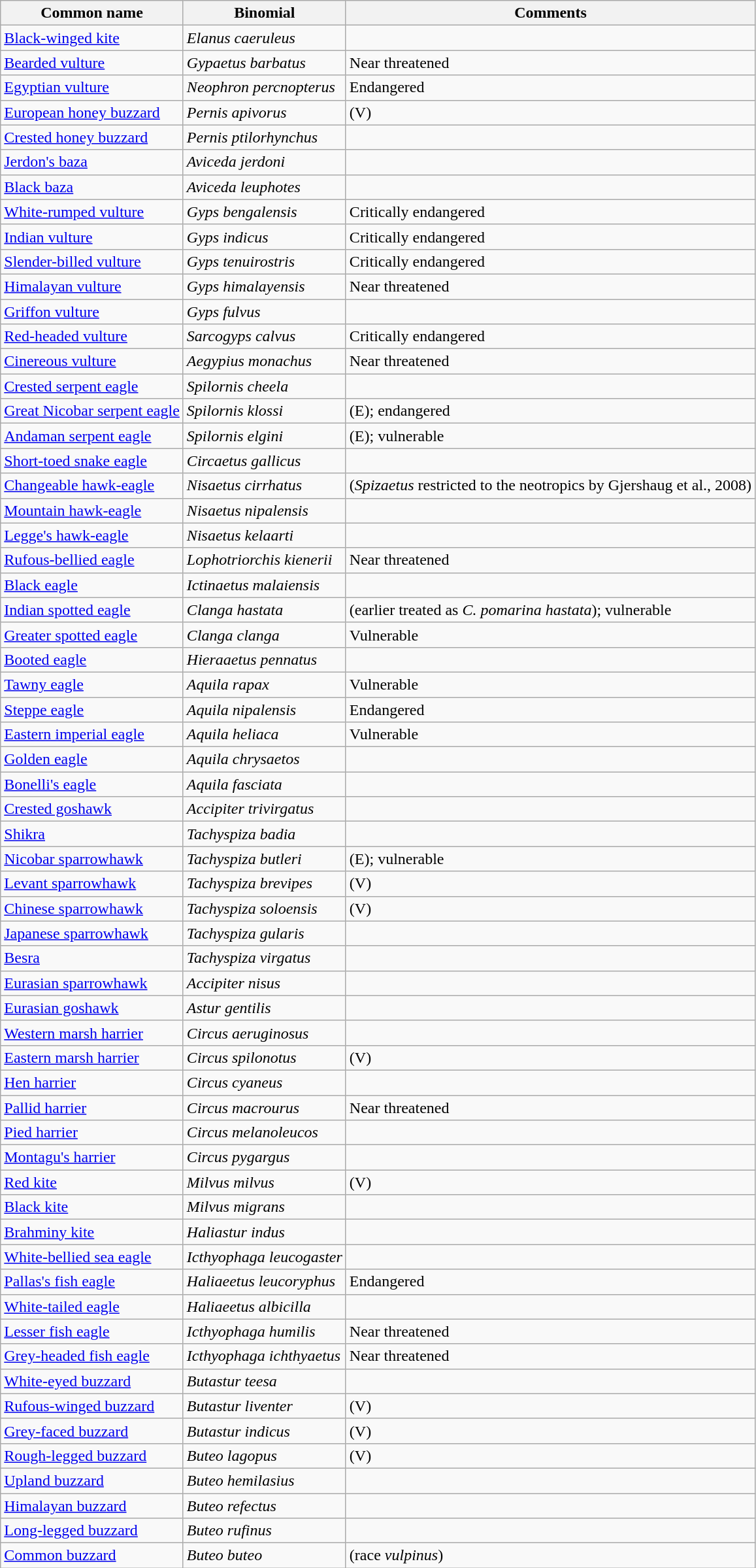<table class="wikitable">
<tr>
<th>Common name</th>
<th>Binomial</th>
<th>Comments</th>
</tr>
<tr>
<td><a href='#'>Black-winged kite</a></td>
<td><em>Elanus caeruleus</em></td>
<td></td>
</tr>
<tr>
<td><a href='#'>Bearded vulture</a></td>
<td><em>Gypaetus barbatus</em></td>
<td>Near threatened</td>
</tr>
<tr>
<td><a href='#'>Egyptian vulture</a></td>
<td><em>Neophron percnopterus</em></td>
<td>Endangered</td>
</tr>
<tr>
<td><a href='#'>European honey buzzard</a></td>
<td><em>Pernis apivorus</em></td>
<td>(V)</td>
</tr>
<tr>
<td><a href='#'>Crested honey buzzard</a></td>
<td><em>Pernis ptilorhynchus</em></td>
<td></td>
</tr>
<tr>
<td><a href='#'>Jerdon's baza</a></td>
<td><em>Aviceda jerdoni</em></td>
<td></td>
</tr>
<tr>
<td><a href='#'>Black baza</a></td>
<td><em>Aviceda leuphotes</em></td>
<td></td>
</tr>
<tr>
<td><a href='#'>White-rumped vulture</a></td>
<td><em>Gyps bengalensis</em></td>
<td>Critically endangered</td>
</tr>
<tr>
<td><a href='#'>Indian vulture</a></td>
<td><em>Gyps indicus</em></td>
<td>Critically endangered</td>
</tr>
<tr>
<td><a href='#'>Slender-billed vulture</a></td>
<td><em>Gyps tenuirostris</em></td>
<td>Critically endangered</td>
</tr>
<tr>
<td><a href='#'>Himalayan vulture</a></td>
<td><em>Gyps himalayensis</em></td>
<td>Near threatened</td>
</tr>
<tr>
<td><a href='#'>Griffon vulture</a></td>
<td><em>Gyps fulvus</em></td>
<td></td>
</tr>
<tr>
<td><a href='#'>Red-headed vulture</a></td>
<td><em>Sarcogyps calvus</em></td>
<td>Critically endangered</td>
</tr>
<tr>
<td><a href='#'>Cinereous vulture</a></td>
<td><em>Aegypius monachus</em></td>
<td>Near threatened</td>
</tr>
<tr>
<td><a href='#'>Crested serpent eagle</a></td>
<td><em>Spilornis cheela</em></td>
<td></td>
</tr>
<tr>
<td><a href='#'>Great Nicobar serpent eagle</a></td>
<td><em>Spilornis klossi</em></td>
<td>(E); endangered</td>
</tr>
<tr>
<td><a href='#'>Andaman serpent eagle</a></td>
<td><em>Spilornis elgini</em></td>
<td>(E); vulnerable</td>
</tr>
<tr>
<td><a href='#'>Short-toed snake eagle</a></td>
<td><em>Circaetus gallicus</em></td>
<td></td>
</tr>
<tr>
<td><a href='#'>Changeable hawk-eagle</a></td>
<td><em>Nisaetus cirrhatus</em></td>
<td>(<em>Spizaetus</em> restricted to the neotropics by Gjershaug et al., 2008)</td>
</tr>
<tr>
<td><a href='#'>Mountain hawk-eagle</a></td>
<td><em>Nisaetus nipalensis</em></td>
<td></td>
</tr>
<tr>
<td><a href='#'>Legge's hawk-eagle</a></td>
<td><em>Nisaetus kelaarti</em></td>
<td></td>
</tr>
<tr>
<td><a href='#'>Rufous-bellied eagle</a></td>
<td><em>Lophotriorchis kienerii</em></td>
<td>Near threatened</td>
</tr>
<tr>
<td><a href='#'>Black eagle</a></td>
<td><em>Ictinaetus malaiensis</em></td>
<td></td>
</tr>
<tr>
<td><a href='#'>Indian spotted eagle</a></td>
<td><em>Clanga hastata</em></td>
<td>(earlier treated as <em>C. pomarina hastata</em>); vulnerable</td>
</tr>
<tr>
<td><a href='#'>Greater spotted eagle</a></td>
<td><em>Clanga clanga</em></td>
<td>Vulnerable</td>
</tr>
<tr>
<td><a href='#'>Booted eagle</a></td>
<td><em>Hieraaetus pennatus</em></td>
<td></td>
</tr>
<tr>
<td><a href='#'>Tawny eagle</a></td>
<td><em>Aquila rapax</em></td>
<td>Vulnerable</td>
</tr>
<tr>
<td><a href='#'>Steppe eagle</a></td>
<td><em>Aquila nipalensis</em></td>
<td>Endangered</td>
</tr>
<tr>
<td><a href='#'>Eastern imperial eagle</a></td>
<td><em>Aquila heliaca</em></td>
<td>Vulnerable</td>
</tr>
<tr>
<td><a href='#'>Golden eagle</a></td>
<td><em>Aquila chrysaetos</em></td>
<td></td>
</tr>
<tr>
<td><a href='#'>Bonelli's eagle</a></td>
<td><em>Aquila fasciata</em></td>
<td></td>
</tr>
<tr>
<td><a href='#'>Crested goshawk</a></td>
<td><em>Accipiter trivirgatus</em></td>
<td></td>
</tr>
<tr>
<td><a href='#'>Shikra</a></td>
<td><em>Tachyspiza badia</em></td>
<td></td>
</tr>
<tr>
<td><a href='#'>Nicobar sparrowhawk</a></td>
<td><em>Tachyspiza butleri</em></td>
<td>(E); vulnerable</td>
</tr>
<tr>
<td><a href='#'>Levant sparrowhawk</a></td>
<td><em>Tachyspiza brevipes</em></td>
<td>(V)</td>
</tr>
<tr>
<td><a href='#'>Chinese sparrowhawk</a></td>
<td><em>Tachyspiza soloensis</em></td>
<td>(V)</td>
</tr>
<tr>
<td><a href='#'>Japanese sparrowhawk</a></td>
<td><em>Tachyspiza gularis</em></td>
<td></td>
</tr>
<tr>
<td><a href='#'>Besra</a></td>
<td><em>Tachyspiza virgatus</em></td>
<td></td>
</tr>
<tr>
<td><a href='#'>Eurasian sparrowhawk</a></td>
<td><em>Accipiter nisus</em></td>
<td></td>
</tr>
<tr>
<td><a href='#'>Eurasian goshawk</a></td>
<td><em>Astur gentilis</em></td>
<td></td>
</tr>
<tr>
<td><a href='#'>Western marsh harrier</a></td>
<td><em>Circus aeruginosus</em></td>
<td></td>
</tr>
<tr>
<td><a href='#'>Eastern marsh harrier</a></td>
<td><em>Circus spilonotus</em></td>
<td>(V)</td>
</tr>
<tr>
<td><a href='#'>Hen harrier</a></td>
<td><em>Circus cyaneus</em></td>
<td></td>
</tr>
<tr>
<td><a href='#'>Pallid harrier</a></td>
<td><em>Circus macrourus</em></td>
<td>Near threatened</td>
</tr>
<tr>
<td><a href='#'>Pied harrier</a></td>
<td><em>Circus melanoleucos</em></td>
<td></td>
</tr>
<tr>
<td><a href='#'>Montagu's harrier</a></td>
<td><em>Circus pygargus</em></td>
<td></td>
</tr>
<tr>
<td><a href='#'>Red kite</a></td>
<td><em>Milvus milvus</em></td>
<td>(V)</td>
</tr>
<tr>
<td><a href='#'>Black kite</a></td>
<td><em>Milvus migrans</em></td>
<td></td>
</tr>
<tr>
<td><a href='#'>Brahminy kite</a></td>
<td><em>Haliastur indus</em></td>
<td></td>
</tr>
<tr>
<td><a href='#'>White-bellied sea eagle</a></td>
<td><em>Icthyophaga leucogaster</em></td>
<td></td>
</tr>
<tr>
<td><a href='#'>Pallas's fish eagle</a></td>
<td><em>Haliaeetus leucoryphus</em></td>
<td>Endangered</td>
</tr>
<tr>
<td><a href='#'>White-tailed eagle</a></td>
<td><em>Haliaeetus albicilla</em></td>
<td></td>
</tr>
<tr>
<td><a href='#'>Lesser fish eagle</a></td>
<td><em>Icthyophaga humilis</em></td>
<td>Near threatened</td>
</tr>
<tr>
<td><a href='#'>Grey-headed fish eagle</a></td>
<td><em>Icthyophaga ichthyaetus</em></td>
<td>Near threatened</td>
</tr>
<tr>
<td><a href='#'>White-eyed buzzard</a></td>
<td><em>Butastur teesa</em></td>
<td></td>
</tr>
<tr>
<td><a href='#'>Rufous-winged buzzard</a></td>
<td><em>Butastur liventer</em></td>
<td>(V)</td>
</tr>
<tr>
<td><a href='#'>Grey-faced buzzard</a></td>
<td><em>Butastur indicus</em></td>
<td>(V)</td>
</tr>
<tr>
<td><a href='#'>Rough-legged buzzard</a></td>
<td><em>Buteo lagopus</em></td>
<td>(V)</td>
</tr>
<tr>
<td><a href='#'>Upland buzzard</a></td>
<td><em>Buteo hemilasius</em></td>
<td></td>
</tr>
<tr>
<td><a href='#'>Himalayan buzzard</a></td>
<td><em>Buteo refectus</em></td>
<td></td>
</tr>
<tr>
<td><a href='#'>Long-legged buzzard</a></td>
<td><em>Buteo rufinus</em></td>
<td></td>
</tr>
<tr>
<td><a href='#'>Common buzzard</a></td>
<td><em>Buteo buteo</em></td>
<td>(race <em>vulpinus</em>)</td>
</tr>
</table>
